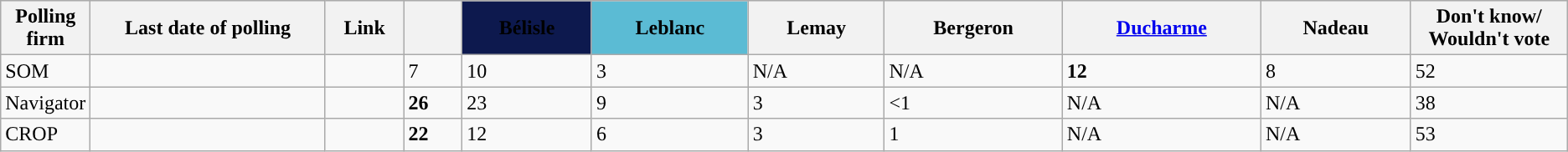<table class="wikitable sortable">
<tr style="background:#e9e9e9;">
<th width=5%>Polling firm</th>
<th width=15%>Last date of polling</th>
<th style="width:5%;" class="unsortable">Link</th>
<th style="background-color: "><strong><span></span></strong></th>
<th style= "background-color: #0d194e;" align="center"><strong><span>Bélisle</span></strong></th>
<th style= "background-color: #5bbbd4;" align="center"><strong><span>Leblanc</span></strong></th>
<th style="background-color:"><strong>Lemay</strong></th>
<th style="background-color:"><strong>Bergeron</strong></th>
<th style="background-color:"><strong><a href='#'>Ducharme</a></strong></th>
<th style="background-color:"><strong>Nadeau</strong></th>
<th width=10%>Don't know/<br>Wouldn't vote</th>
</tr>
<tr>
<td rowspan=1>SOM</td>
<td rowspan=1></td>
<td rowspan=1></td>
<td>7</td>
<td>10</td>
<td>3</td>
<td>N/A</td>
<td>N/A</td>
<td><strong>12</strong></td>
<td>8</td>
<td>52</td>
</tr>
<tr>
<td rowspan=1>Navigator</td>
<td rowspan=1></td>
<td rowspan=1></td>
<td><strong>26</strong></td>
<td>23</td>
<td>9</td>
<td>3</td>
<td><1</td>
<td>N/A</td>
<td>N/A</td>
<td>38</td>
</tr>
<tr>
<td rowspan=1>CROP</td>
<td rowspan=1></td>
<td rowspan=1></td>
<td><strong>22</strong></td>
<td>12</td>
<td>6</td>
<td>3</td>
<td>1</td>
<td>N/A</td>
<td>N/A</td>
<td>53</td>
</tr>
</table>
